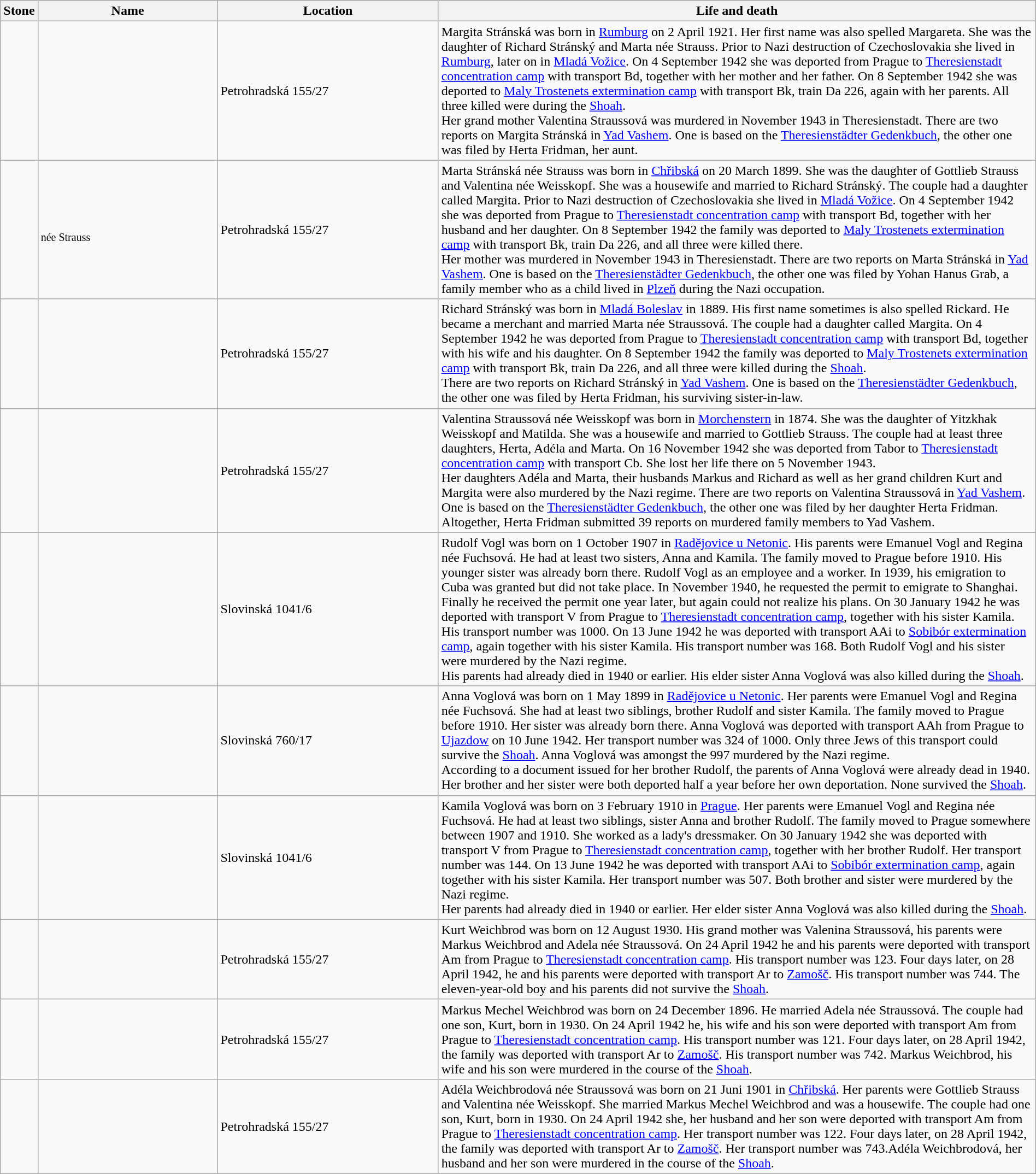<table class="wikitable sortable toptextcells" style="width:100%">
<tr>
<th class="hintergrundfarbe6 unsortable" width="120px">Stone</th>
<th class="hintergrundfarbe6" style ="width:18%;">Name</th>
<th class="hintergrundfarbe6" data-sort-type="text" style ="width:22%;">Location</th>
<th class="hintergrundfarbe6 unsortable" style="width:100%;">Life and death</th>
</tr>
<tr>
<td></td>
<td></td>
<td>Petrohradská 155/27<br></td>
<td>Margita Stránská was born in <a href='#'>Rumburg</a> on 2 April 1921. Her first name was also spelled Margareta. She was the daughter of Richard Stránský and Marta née Strauss. Prior to Nazi destruction of Czechoslovakia she lived in <a href='#'>Rumburg</a>, later on in <a href='#'>Mladá Vožice</a>. On 4 September 1942 she was deported from Prague to <a href='#'>Theresienstadt concentration camp</a> with transport Bd, together with her mother and her father. On 8 September 1942 she was deported to <a href='#'>Maly Trostenets extermination camp</a> with transport Bk, train Da 226, again with her parents. All three killed were during the <a href='#'>Shoah</a>.<br>Her grand mother Valentina Straussová was murdered in November 1943 in Theresienstadt. There are two reports on Margita Stránská in <a href='#'>Yad Vashem</a>. One is based on the <a href='#'>Theresienstädter Gedenkbuch</a>, the other one was filed by Herta Fridman, her aunt.</td>
</tr>
<tr>
<td></td>
<td><br><small>née Strauss</small></td>
<td>Petrohradská 155/27<br></td>
<td>Marta Stránská née Strauss was born in <a href='#'>Chřibská</a> on 20 March 1899. She was the daughter of Gottlieb Strauss and Valentina née Weisskopf. She was a housewife and married to Richard Stránský. The couple had a daughter called Margita. Prior to Nazi destruction of Czechoslovakia she lived in <a href='#'>Mladá Vožice</a>. On 4 September 1942 she was deported from Prague to <a href='#'>Theresienstadt concentration camp</a> with transport Bd, together with her husband and her daughter. On 8 September 1942 the family was deported to <a href='#'>Maly Trostenets extermination camp</a> with transport Bk, train Da 226, and all three were killed there.<br>Her mother was murdered in November 1943 in Theresienstadt. There are two reports on Marta Stránská in <a href='#'>Yad Vashem</a>. One is based on the <a href='#'>Theresienstädter Gedenkbuch</a>, the other one was filed by Yohan Hanus Grab, a family member who as a child lived in <a href='#'>Plzeň</a> during the Nazi occupation.</td>
</tr>
<tr>
<td></td>
<td></td>
<td>Petrohradská 155/27<br></td>
<td>Richard Stránský was born in <a href='#'>Mladá Boleslav</a> in 1889. His first name sometimes is also spelled Rickard. He became a merchant and married Marta née Straussová. The couple had a daughter called Margita. On 4 September 1942 he was deported from Prague to <a href='#'>Theresienstadt concentration camp</a> with transport Bd, together with his wife and his daughter. On 8 September 1942 the family was deported to <a href='#'>Maly Trostenets extermination camp</a> with transport Bk, train Da 226, and all three were killed during the <a href='#'>Shoah</a>.<br>There are two reports on Richard Stránský in <a href='#'>Yad Vashem</a>. One is based on the <a href='#'>Theresienstädter Gedenkbuch</a>, the other one was filed by Herta Fridman, his surviving sister-in-law.</td>
</tr>
<tr>
<td></td>
<td></td>
<td>Petrohradská 155/27<br></td>
<td>Valentina Straussová née Weisskopf was born in <a href='#'>Morchenstern</a> in 1874. She was the daughter of Yitzkhak Weisskopf and Matilda. She was a housewife and married to Gottlieb Strauss. The couple had at least three daughters, Herta, Adéla and Marta. On 16 November 1942 she was deported from Tabor to <a href='#'>Theresienstadt concentration camp</a> with transport Cb. She lost her life there on 5 November 1943.<br>Her daughters Adéla and Marta, their husbands Markus and Richard as well as her grand children Kurt and Margita were also murdered by the Nazi regime. There are two reports on Valentina Straussová in <a href='#'>Yad Vashem</a>. One is based on the <a href='#'>Theresienstädter Gedenkbuch</a>, the other one was filed by her daughter Herta Fridman. Altogether, Herta Fridman submitted 39 reports on murdered family members to Yad Vashem.</td>
</tr>
<tr>
<td></td>
<td></td>
<td>Slovinská 1041/6<br></td>
<td>Rudolf Vogl was born on 1 October 1907 in <a href='#'>Radějovice u Netonic</a>. His parents were Emanuel Vogl and Regina née Fuchsová. He had at least two sisters, Anna and Kamila. The family moved to Prague before 1910. His younger sister was already born there. Rudolf Vogl as an employee and a worker. In 1939, his emigration to Cuba was granted but did not take place. In November 1940, he requested the permit to emigrate to Shanghai. Finally he received the permit one year later, but again could not realize his plans. On 30 January 1942 he was deported with transport V from Prague to <a href='#'>Theresienstadt concentration camp</a>, together with his sister Kamila. His transport number was 1000. On 13 June 1942 he was deported with transport AAi to <a href='#'>Sobibór extermination camp</a>, again together with his sister Kamila. His transport number was 168. Both Rudolf Vogl and his sister were murdered by the Nazi regime.<br>His parents had already died in 1940 or earlier. His elder sister Anna Voglová was also killed during the <a href='#'>Shoah</a>.</td>
</tr>
<tr>
<td></td>
<td></td>
<td>Slovinská 760/17<br></td>
<td>Anna Voglová was born on 1 May 1899 in <a href='#'>Radějovice u Netonic</a>. Her parents were Emanuel Vogl and Regina née Fuchsová. She had at least two siblings, brother Rudolf and sister Kamila. The family moved to Prague before 1910. Her sister was already born there. Anna Voglová was deported with transport AAh from Prague to <a href='#'>Ujazdow</a> on 10 June 1942. Her transport number was 324 of 1000. Only three Jews of this transport could survive the <a href='#'>Shoah</a>. Anna Voglová was amongst the 997 murdered by the Nazi regime.<br>According to a document issued for her brother Rudolf, the parents of Anna Voglová were already dead in 1940. Her brother and her sister were both deported half a year before her own deportation. None survived the <a href='#'>Shoah</a>.</td>
</tr>
<tr>
<td></td>
<td></td>
<td>Slovinská 1041/6<br></td>
<td>Kamila Voglová was born on 3 February 1910 in <a href='#'>Prague</a>. Her parents were Emanuel Vogl and Regina née Fuchsová. He had at least two siblings, sister Anna and brother Rudolf. The family moved to Prague somewhere between 1907 and 1910. She worked as a lady's dressmaker. On 30 January 1942 she was deported with transport V from Prague to <a href='#'>Theresienstadt concentration camp</a>, together with her brother Rudolf. Her transport number was 144. On 13 June 1942 he was deported with transport AAi to <a href='#'>Sobibór extermination camp</a>, again together with his sister Kamila. Her transport number was 507. Both brother and sister were murdered by the Nazi regime.<br>Her parents had already died in 1940 or earlier. Her elder sister Anna Voglová was also killed during the <a href='#'>Shoah</a>.</td>
</tr>
<tr>
<td></td>
<td></td>
<td>Petrohradská 155/27<br></td>
<td>Kurt Weichbrod was born on 12 August 1930. His grand mother was Valenina Straussová, his parents were Markus Weichbrod and Adela née Straussová. On 24 April 1942 he and his parents were deported with transport Am from Prague to <a href='#'>Theresienstadt concentration camp</a>. His transport number was 123. Four days later, on 28 April 1942, he and his parents were deported with transport Ar to <a href='#'>Zamošč</a>. His transport number was 744. The eleven-year-old boy and his parents did not survive the <a href='#'>Shoah</a>.</td>
</tr>
<tr>
<td></td>
<td></td>
<td>Petrohradská 155/27<br></td>
<td>Markus Mechel Weichbrod was born on 24 December 1896. He married Adela née Straussová. The couple had one son, Kurt, born in 1930. On 24 April 1942 he, his wife and his son were deported with transport Am from Prague to <a href='#'>Theresienstadt concentration camp</a>. His transport number was 121. Four days later, on 28 April 1942, the family was deported with transport Ar to <a href='#'>Zamošč</a>. His transport number was 742. Markus Weichbrod, his wife and his son were murdered in the course of the <a href='#'>Shoah</a>.</td>
</tr>
<tr>
<td></td>
<td></td>
<td>Petrohradská 155/27<br></td>
<td>Adéla Weichbrodová née Straussová was born on 21 Juni 1901 in <a href='#'>Chřibská</a>. Her parents were Gottlieb Strauss and Valentina née Weisskopf. She married Markus Mechel Weichbrod and was a housewife. The couple had one son, Kurt, born in 1930. On 24 April 1942 she, her husband and her son were deported with transport Am from Prague to <a href='#'>Theresienstadt concentration camp</a>. Her transport number was 122. Four days later, on 28 April 1942, the family was deported with transport Ar to <a href='#'>Zamošč</a>. Her transport number was 743.Adéla Weichbrodová, her husband and her son were murdered in the course of the <a href='#'>Shoah</a>.</td>
</tr>
</table>
